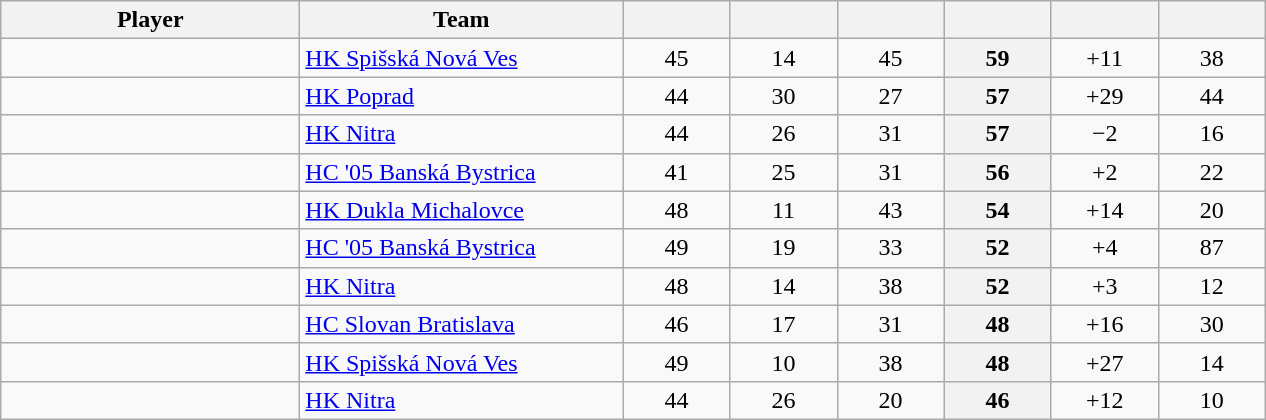<table class="wikitable sortable" style="text-align: center">
<tr>
<th style="width: 12em;">Player</th>
<th style="width: 13em;">Team</th>
<th style="width: 4em;"></th>
<th style="width: 4em;"></th>
<th style="width: 4em;"></th>
<th style="width: 4em;"></th>
<th data-sort-type="number" style="width: 4em;"></th>
<th style="width: 4em;"></th>
</tr>
<tr>
<td style="text-align:left;"></td>
<td style="text-align:left;"><a href='#'>HK Spišská Nová Ves</a></td>
<td>45</td>
<td>14</td>
<td>45</td>
<th>59</th>
<td>+11</td>
<td>38</td>
</tr>
<tr>
<td style="text-align:left;"></td>
<td style="text-align:left;"><a href='#'>HK Poprad</a></td>
<td>44</td>
<td>30</td>
<td>27</td>
<th>57</th>
<td>+29</td>
<td>44</td>
</tr>
<tr>
<td style="text-align:left;"></td>
<td style="text-align:left;"><a href='#'>HK Nitra</a></td>
<td>44</td>
<td>26</td>
<td>31</td>
<th>57</th>
<td>−2</td>
<td>16</td>
</tr>
<tr>
<td style="text-align:left;"></td>
<td style="text-align:left;"><a href='#'>HC '05 Banská Bystrica</a></td>
<td>41</td>
<td>25</td>
<td>31</td>
<th>56</th>
<td>+2</td>
<td>22</td>
</tr>
<tr>
<td style="text-align:left;"></td>
<td style="text-align:left;"><a href='#'>HK Dukla Michalovce</a></td>
<td>48</td>
<td>11</td>
<td>43</td>
<th>54</th>
<td>+14</td>
<td>20</td>
</tr>
<tr>
<td style="text-align:left;"></td>
<td style="text-align:left;"><a href='#'>HC '05 Banská Bystrica</a></td>
<td>49</td>
<td>19</td>
<td>33</td>
<th>52</th>
<td>+4</td>
<td>87</td>
</tr>
<tr>
<td style="text-align:left;"></td>
<td style="text-align:left;"><a href='#'>HK Nitra</a></td>
<td>48</td>
<td>14</td>
<td>38</td>
<th>52</th>
<td>+3</td>
<td>12</td>
</tr>
<tr>
<td style="text-align:left;"></td>
<td style="text-align:left;"><a href='#'>HC Slovan Bratislava</a></td>
<td>46</td>
<td>17</td>
<td>31</td>
<th>48</th>
<td>+16</td>
<td>30</td>
</tr>
<tr>
<td style="text-align:left;"></td>
<td style="text-align:left;"><a href='#'>HK Spišská Nová Ves</a></td>
<td>49</td>
<td>10</td>
<td>38</td>
<th>48</th>
<td>+27</td>
<td>14</td>
</tr>
<tr>
<td style="text-align:left;"></td>
<td style="text-align:left;"><a href='#'>HK Nitra</a></td>
<td>44</td>
<td>26</td>
<td>20</td>
<th>46</th>
<td>+12</td>
<td>10</td>
</tr>
</table>
